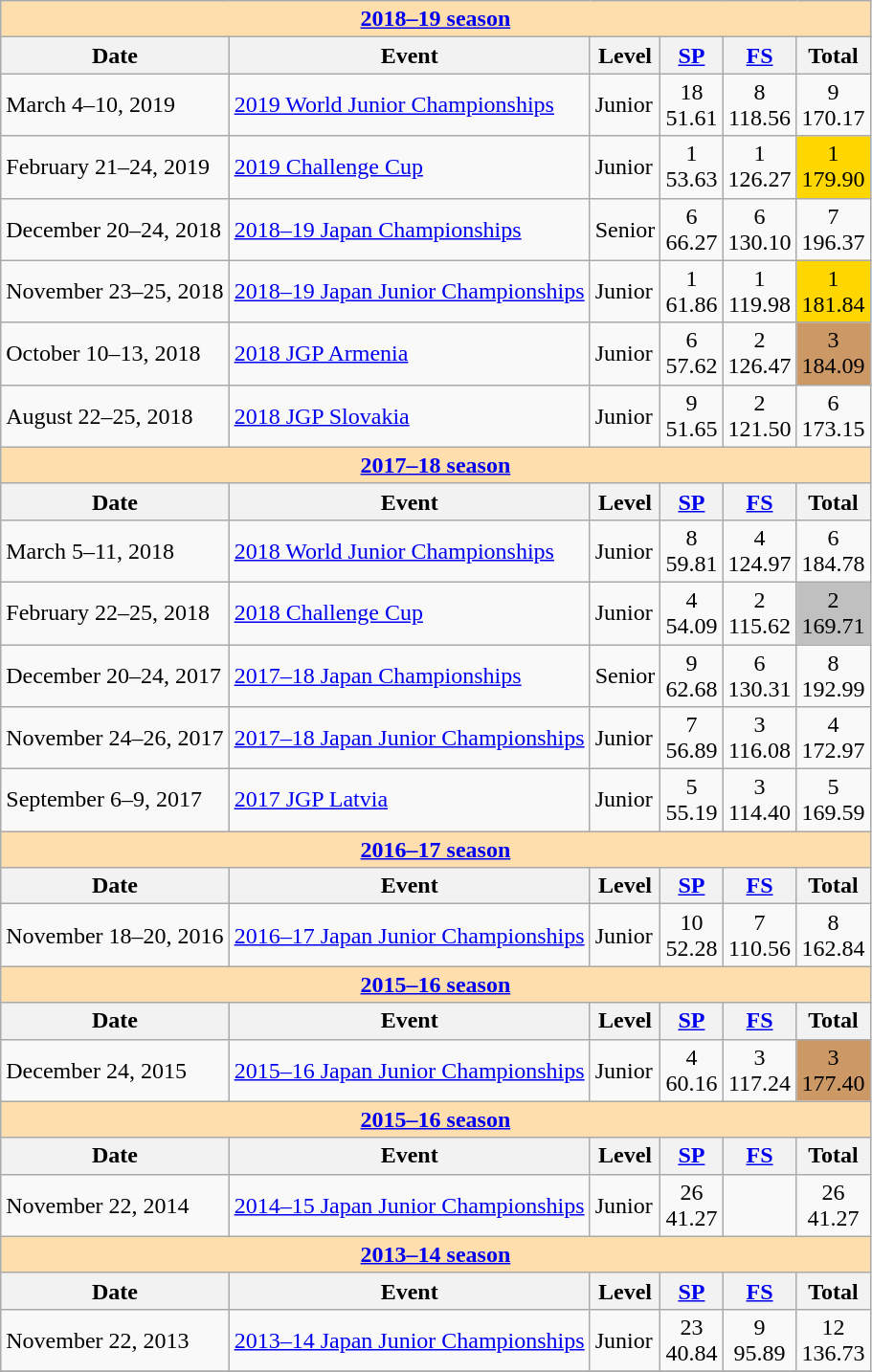<table class="wikitable">
<tr>
<th style="background-color: #ffdead;" colspan=6 align=center><a href='#'>2018–19 season</a></th>
</tr>
<tr>
<th>Date</th>
<th>Event</th>
<th>Level</th>
<th><a href='#'>SP</a></th>
<th><a href='#'>FS</a></th>
<th>Total</th>
</tr>
<tr>
<td>March 4–10, 2019</td>
<td><a href='#'>2019 World Junior Championships</a></td>
<td>Junior</td>
<td align=center>18 <br> 51.61</td>
<td align=center>8 <br> 118.56</td>
<td align=center>9 <br> 170.17</td>
</tr>
<tr>
<td>February 21–24, 2019</td>
<td><a href='#'>2019 Challenge Cup</a></td>
<td>Junior</td>
<td align=center>1 <br> 53.63</td>
<td align=center>1 <br> 126.27</td>
<td align=center bgcolor=gold>1 <br> 179.90</td>
</tr>
<tr>
<td>December 20–24, 2018</td>
<td><a href='#'>2018–19 Japan Championships</a></td>
<td>Senior</td>
<td align=center>6 <br> 66.27</td>
<td align=center>6 <br> 130.10</td>
<td align=center>7 <br> 196.37</td>
</tr>
<tr>
<td>November 23–25, 2018</td>
<td><a href='#'>2018–19 Japan Junior Championships</a></td>
<td>Junior</td>
<td align=center>1 <br> 61.86</td>
<td align=center>1 <br> 119.98</td>
<td align=center bgcolor=gold>1 <br> 181.84</td>
</tr>
<tr>
<td>October 10–13, 2018</td>
<td><a href='#'>2018 JGP Armenia</a></td>
<td>Junior</td>
<td align=center>6 <br> 57.62</td>
<td align=center>2 <br> 126.47</td>
<td align=center bgcolor="cc9966">3 <br> 184.09</td>
</tr>
<tr>
<td>August 22–25, 2018</td>
<td><a href='#'>2018 JGP Slovakia</a></td>
<td>Junior</td>
<td align=center>9 <br> 51.65</td>
<td align=center>2 <br> 121.50</td>
<td align=center>6 <br> 173.15</td>
</tr>
<tr>
<th style="background-color: #ffdead;" colspan=6 align=center><a href='#'>2017–18 season</a></th>
</tr>
<tr>
<th>Date</th>
<th>Event</th>
<th>Level</th>
<th><a href='#'>SP</a></th>
<th><a href='#'>FS</a></th>
<th>Total</th>
</tr>
<tr>
<td>March 5–11, 2018</td>
<td><a href='#'>2018 World Junior Championships</a></td>
<td>Junior</td>
<td align=center>8 <br> 59.81</td>
<td align=center>4 <br> 124.97</td>
<td align=center>6 <br> 184.78</td>
</tr>
<tr>
<td>February 22–25, 2018</td>
<td><a href='#'>2018 Challenge Cup</a></td>
<td>Junior</td>
<td align=center>4 <br> 54.09</td>
<td align=center>2 <br> 115.62</td>
<td align=center bgcolor=silver>2 <br> 169.71</td>
</tr>
<tr>
<td>December 20–24, 2017</td>
<td><a href='#'>2017–18 Japan Championships</a></td>
<td>Senior</td>
<td align=center>9 <br> 62.68</td>
<td align=center>6 <br> 130.31</td>
<td align=center>8 <br> 192.99</td>
</tr>
<tr>
<td>November 24–26, 2017</td>
<td><a href='#'>2017–18 Japan Junior Championships</a></td>
<td>Junior</td>
<td align=center>7 <br> 56.89</td>
<td align=center>3 <br> 116.08</td>
<td align=center>4 <br> 172.97</td>
</tr>
<tr>
<td>September 6–9, 2017</td>
<td><a href='#'>2017 JGP Latvia</a></td>
<td>Junior</td>
<td align=center>5 <br> 55.19</td>
<td align=center>3 <br> 114.40</td>
<td align=center>5 <br> 169.59</td>
</tr>
<tr>
<th style="background-color: #ffdead;" colspan=6 align=center><a href='#'>2016–17 season</a></th>
</tr>
<tr>
<th>Date</th>
<th>Event</th>
<th>Level</th>
<th><a href='#'>SP</a></th>
<th><a href='#'>FS</a></th>
<th>Total</th>
</tr>
<tr>
<td>November 18–20, 2016</td>
<td><a href='#'>2016–17 Japan Junior Championships</a></td>
<td>Junior</td>
<td align=center>10 <br> 52.28</td>
<td align=center>7 <br> 110.56</td>
<td align=center>8 <br> 162.84</td>
</tr>
<tr>
<th style="background-color: #ffdead;" colspan=6 align=center><a href='#'>2015–16 season</a></th>
</tr>
<tr>
<th>Date</th>
<th>Event</th>
<th>Level</th>
<th><a href='#'>SP</a></th>
<th><a href='#'>FS</a></th>
<th>Total</th>
</tr>
<tr>
<td>December 24, 2015</td>
<td><a href='#'>2015–16 Japan Junior Championships</a></td>
<td>Junior</td>
<td align=center>4 <br> 60.16</td>
<td align=center>3 <br> 117.24</td>
<td align=center bgcolor="cc9966">3 <br> 177.40</td>
</tr>
<tr>
<th style="background-color: #ffdead;" colspan=6 align=center><a href='#'>2015–16 season</a></th>
</tr>
<tr>
<th>Date</th>
<th>Event</th>
<th>Level</th>
<th><a href='#'>SP</a></th>
<th><a href='#'>FS</a></th>
<th>Total</th>
</tr>
<tr>
<td>November 22, 2014</td>
<td><a href='#'>2014–15 Japan Junior Championships</a></td>
<td>Junior</td>
<td align=center>26 <br> 41.27</td>
<td align=center><br></td>
<td align=center>26 <br> 41.27</td>
</tr>
<tr>
<th style="background-color: #ffdead;" colspan=6 align=center><a href='#'>2013–14 season</a></th>
</tr>
<tr>
<th>Date</th>
<th>Event</th>
<th>Level</th>
<th><a href='#'>SP</a></th>
<th><a href='#'>FS</a></th>
<th>Total</th>
</tr>
<tr>
<td>November 22, 2013</td>
<td><a href='#'>2013–14 Japan Junior Championships</a></td>
<td>Junior</td>
<td align=center>23 <br> 40.84</td>
<td align=center>9 <br> 95.89</td>
<td align=center>12 <br> 136.73</td>
</tr>
<tr>
</tr>
</table>
